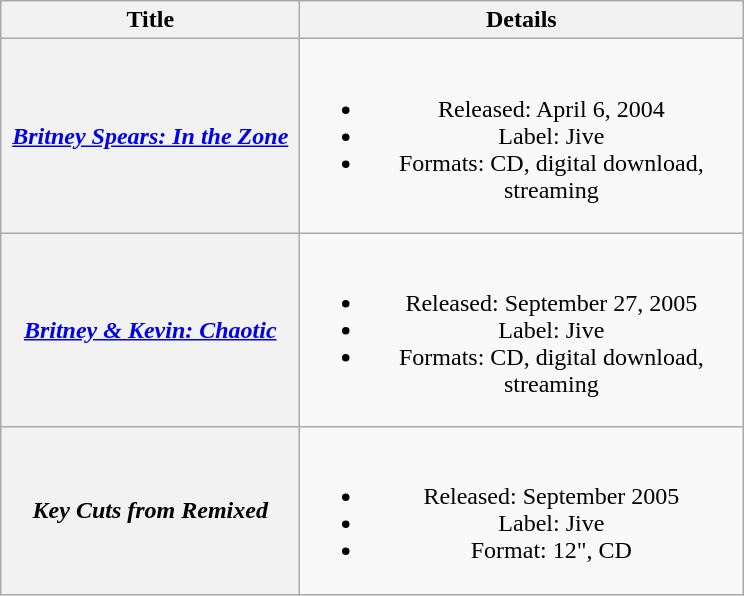<table class="wikitable plainrowheaders" style="text-align:center;">
<tr>
<th scope="col" style="width:12em;">Title</th>
<th scope="col" style="width:18em;">Details</th>
</tr>
<tr>
<th scope="row"><em><a href='#'>Britney Spears: In the Zone</a></em></th>
<td><br><ul><li>Released: April 6, 2004</li><li>Label: Jive</li><li>Formats: CD, digital download, streaming</li></ul></td>
</tr>
<tr>
<th scope="row"><em><a href='#'>Britney & Kevin: Chaotic</a></em></th>
<td><br><ul><li>Released: September 27, 2005</li><li>Label: Jive</li><li>Formats: CD, digital download, streaming</li></ul></td>
</tr>
<tr>
<th scope="row"><em>Key Cuts from Remixed</em></th>
<td><br><ul><li>Released: September 2005</li><li>Label: Jive</li><li>Format: 12", CD</li></ul></td>
</tr>
</table>
